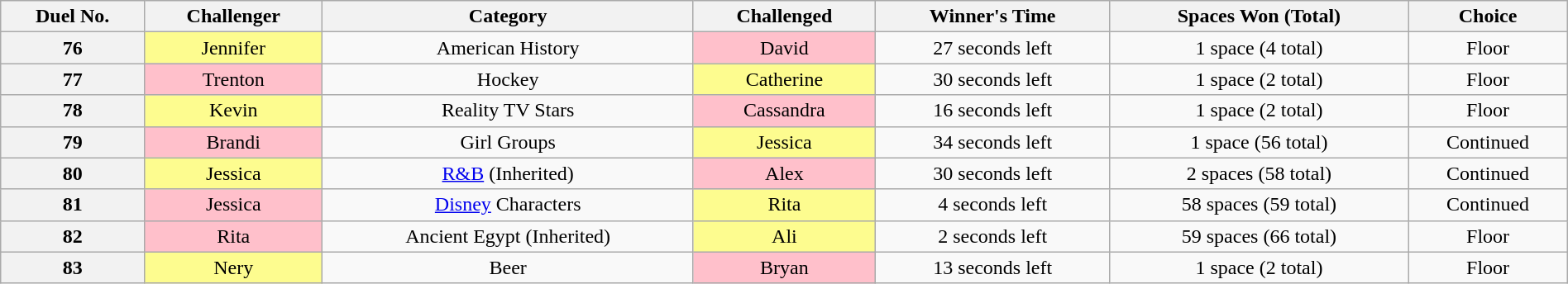<table class="wikitable sortable mw-collapsible mw-collapsed" style="text-align:center; width:100%">
<tr>
<th scope="col">Duel No.</th>
<th scope="col">Challenger</th>
<th scope="col">Category</th>
<th scope="col">Challenged</th>
<th scope="col">Winner's Time</th>
<th scope="col">Spaces Won (Total)</th>
<th scope="col">Choice</th>
</tr>
<tr>
<th>76</th>
<td style="background:#fdfc8f;">Jennifer</td>
<td>American History</td>
<td style="background:pink;">David</td>
<td>27 seconds left</td>
<td>1 space (4 total)</td>
<td>Floor</td>
</tr>
<tr>
<th>77</th>
<td style="background:pink;">Trenton</td>
<td>Hockey</td>
<td style="background:#fdfc8f;">Catherine</td>
<td>30 seconds left</td>
<td>1 space (2 total)</td>
<td>Floor</td>
</tr>
<tr>
<th>78</th>
<td style="background:#fdfc8f;">Kevin</td>
<td>Reality TV Stars</td>
<td style="background:pink;">Cassandra</td>
<td>16 seconds left</td>
<td>1 space (2 total)</td>
<td>Floor</td>
</tr>
<tr>
<th>79</th>
<td style="background:pink;">Brandi</td>
<td>Girl Groups</td>
<td style="background:#fdfc8f;">Jessica</td>
<td>34 seconds left</td>
<td>1 space (56 total)</td>
<td>Continued</td>
</tr>
<tr>
<th>80</th>
<td style="background:#fdfc8f;">Jessica</td>
<td><a href='#'>R&B</a> (Inherited)</td>
<td style="background:pink;">Alex</td>
<td>30 seconds left</td>
<td>2 spaces (58 total)</td>
<td>Continued</td>
</tr>
<tr>
<th>81</th>
<td style="background:pink;">Jessica</td>
<td><a href='#'>Disney</a> Characters</td>
<td style="background:#fdfc8f;">Rita</td>
<td>4 seconds left</td>
<td>58 spaces (59 total)</td>
<td>Continued</td>
</tr>
<tr>
<th>82</th>
<td style="background:pink;">Rita</td>
<td>Ancient Egypt (Inherited)</td>
<td style="background:#fdfc8f;">Ali</td>
<td>2 seconds left</td>
<td>59 spaces (66 total)</td>
<td>Floor</td>
</tr>
<tr>
<th>83</th>
<td style="background:#fdfc8f;">Nery</td>
<td>Beer</td>
<td style="background:pink;">Bryan</td>
<td>13 seconds left</td>
<td>1 space (2 total)</td>
<td>Floor</td>
</tr>
</table>
